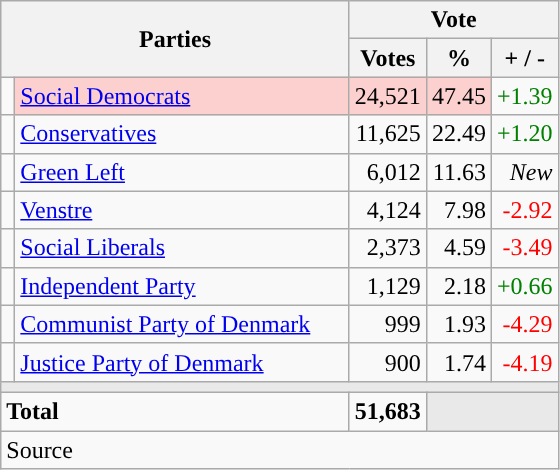<table class="wikitable" style="text-align:right;">
<tr>
<th style="text-align:centre;" rowspan="2" colspan="2" width="225">Parties</th>
<th colspan="3">Vote</th>
</tr>
<tr>
<th width="15">Votes</th>
<th width="15">%</th>
<th width="15">+ / -</th>
</tr>
<tr>
<td width="2" style="color:inherit;background:"></td>
<td bgcolor=#fbd0ce  align="left"><a href='#'>Social Democrats</a></td>
<td bgcolor=#fbd0ce>24,521</td>
<td bgcolor=#fbd0ce>47.45</td>
<td style=color:green;>+1.39</td>
</tr>
<tr>
<td width="2" style="color:inherit;background:"></td>
<td align="left"><a href='#'>Conservatives</a></td>
<td>11,625</td>
<td>22.49</td>
<td style=color:green;>+1.20</td>
</tr>
<tr>
<td width="2" style="color:inherit;background:"></td>
<td align="left"><a href='#'>Green Left</a></td>
<td>6,012</td>
<td>11.63</td>
<td><em>New</em></td>
</tr>
<tr>
<td width="2" style="color:inherit;background:"></td>
<td align="left"><a href='#'>Venstre</a></td>
<td>4,124</td>
<td>7.98</td>
<td style=color:red;>-2.92</td>
</tr>
<tr>
<td width="2" style="color:inherit;background:"></td>
<td align="left"><a href='#'>Social Liberals</a></td>
<td>2,373</td>
<td>4.59</td>
<td style=color:red;>-3.49</td>
</tr>
<tr>
<td width="2" style="color:inherit;background:"></td>
<td align="left"><a href='#'>Independent Party</a></td>
<td>1,129</td>
<td>2.18</td>
<td style=color:green;>+0.66</td>
</tr>
<tr>
<td width="2" style="color:inherit;background:"></td>
<td align="left"><a href='#'>Communist Party of Denmark</a></td>
<td>999</td>
<td>1.93</td>
<td style=color:red;>-4.29</td>
</tr>
<tr>
<td width="2" style="color:inherit;background:"></td>
<td align="left"><a href='#'>Justice Party of Denmark</a></td>
<td>900</td>
<td>1.74</td>
<td style=color:red;>-4.19</td>
</tr>
<tr>
<td colspan="7" bgcolor="#E9E9E9"></td>
</tr>
<tr>
<td align="left" colspan="2"><strong>Total</strong></td>
<td><strong>51,683</strong></td>
<td bgcolor="#E9E9E9" colspan="2"></td>
</tr>
<tr>
<td align="left" colspan="6">Source</td>
</tr>
</table>
